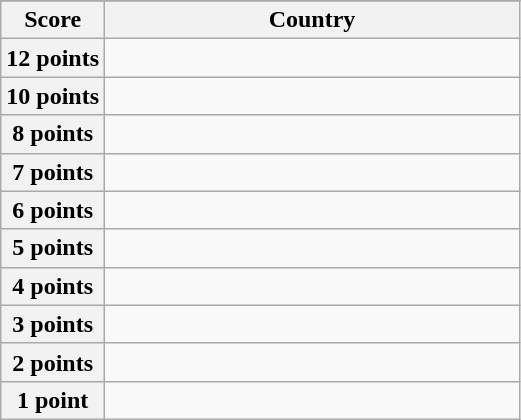<table class="wikitable">
<tr>
</tr>
<tr>
<th scope="col" width="20%">Score</th>
<th scope="col">Country</th>
</tr>
<tr>
<th scope="row">12 points</th>
<td></td>
</tr>
<tr>
<th scope="row">10 points</th>
<td></td>
</tr>
<tr>
<th scope="row">8 points</th>
<td></td>
</tr>
<tr>
<th scope="row">7 points</th>
<td></td>
</tr>
<tr>
<th scope="row">6 points</th>
<td></td>
</tr>
<tr>
<th scope="row">5 points</th>
<td></td>
</tr>
<tr>
<th scope="row">4 points</th>
<td></td>
</tr>
<tr>
<th scope="row">3 points</th>
<td></td>
</tr>
<tr>
<th scope="row">2 points</th>
<td></td>
</tr>
<tr>
<th scope="row">1 point</th>
<td></td>
</tr>
</table>
